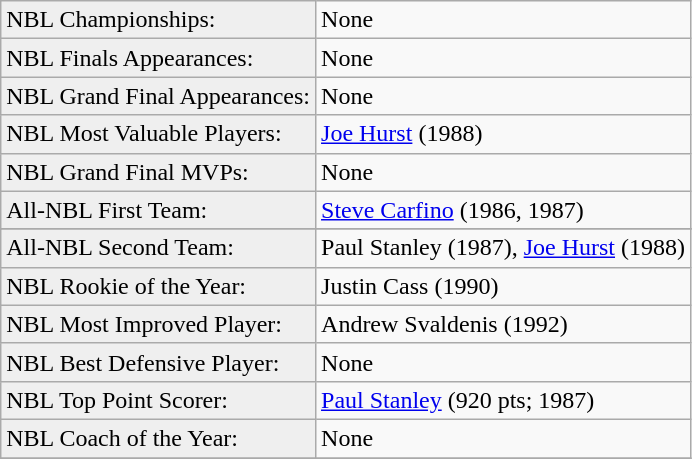<table class="wikitable">
<tr align=left>
<td style="background:#efefef;">NBL Championships:</td>
<td>None</td>
</tr>
<tr>
<td style="background:#efefef;">NBL Finals Appearances:</td>
<td>None</td>
</tr>
<tr>
<td style="background:#efefef;">NBL Grand Final Appearances:</td>
<td>None</td>
</tr>
<tr>
<td style="background:#efefef;">NBL Most Valuable Players:</td>
<td><a href='#'>Joe Hurst</a> (1988)</td>
</tr>
<tr>
<td style="background:#efefef;">NBL Grand Final MVPs:</td>
<td>None</td>
</tr>
<tr>
<td style="background:#efefef;">All-NBL First Team:</td>
<td><a href='#'>Steve Carfino</a> (1986, 1987)</td>
</tr>
<tr>
</tr>
<tr>
<td style="background:#efefef;">All-NBL Second Team:</td>
<td>Paul Stanley (1987), <a href='#'>Joe Hurst</a> (1988)</td>
</tr>
<tr>
<td style="background:#efefef;">NBL Rookie of the Year:</td>
<td>Justin Cass (1990)</td>
</tr>
<tr>
<td style="background:#efefef;">NBL Most Improved Player:</td>
<td>Andrew Svaldenis (1992)</td>
</tr>
<tr>
<td style="background:#efefef;">NBL Best Defensive Player:</td>
<td>None</td>
</tr>
<tr>
<td style="background:#efefef;">NBL Top Point Scorer:</td>
<td><a href='#'>Paul Stanley</a> (920 pts; 1987)</td>
</tr>
<tr>
<td style="background:#efefef;">NBL Coach of the Year:</td>
<td>None</td>
</tr>
<tr>
</tr>
</table>
